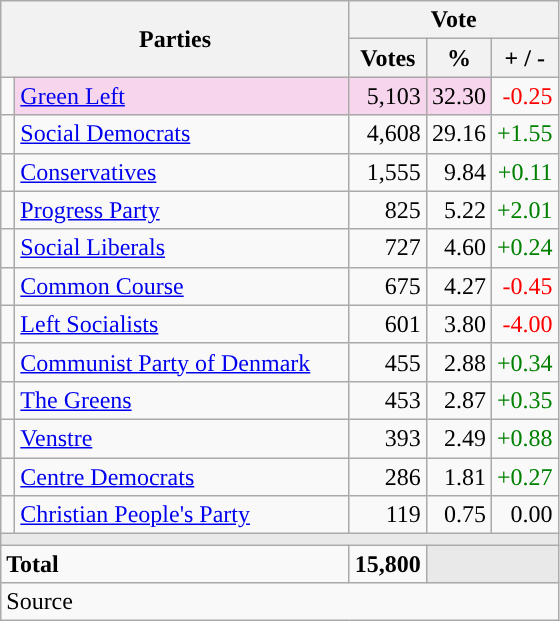<table class="wikitable" style="text-align:right;">
<tr>
<th style="text-align:centre;" rowspan="2" colspan="2" width="225">Parties</th>
<th colspan="3">Vote</th>
</tr>
<tr>
<th width="15">Votes</th>
<th width="15">%</th>
<th width="15">+ / -</th>
</tr>
<tr>
<td width="2" style="color:inherit;background:"></td>
<td bgcolor=#f7d5ed  align="left"><a href='#'>Green Left</a></td>
<td bgcolor=#f7d5ed>5,103</td>
<td bgcolor=#f7d5ed>32.30</td>
<td style=color:red;>-0.25</td>
</tr>
<tr>
<td width="2" style="color:inherit;background:"></td>
<td align="left"><a href='#'>Social Democrats</a></td>
<td>4,608</td>
<td>29.16</td>
<td style=color:green;>+1.55</td>
</tr>
<tr>
<td width="2" style="color:inherit;background:"></td>
<td align="left"><a href='#'>Conservatives</a></td>
<td>1,555</td>
<td>9.84</td>
<td style=color:green;>+0.11</td>
</tr>
<tr>
<td width="2" style="color:inherit;background:"></td>
<td align="left"><a href='#'>Progress Party</a></td>
<td>825</td>
<td>5.22</td>
<td style=color:green;>+2.01</td>
</tr>
<tr>
<td width="2" style="color:inherit;background:"></td>
<td align="left"><a href='#'>Social Liberals</a></td>
<td>727</td>
<td>4.60</td>
<td style=color:green;>+0.24</td>
</tr>
<tr>
<td width="2" style="color:inherit;background:"></td>
<td align="left"><a href='#'>Common Course</a></td>
<td>675</td>
<td>4.27</td>
<td style=color:red;>-0.45</td>
</tr>
<tr>
<td width="2" style="color:inherit;background:"></td>
<td align="left"><a href='#'>Left Socialists</a></td>
<td>601</td>
<td>3.80</td>
<td style=color:red;>-4.00</td>
</tr>
<tr>
<td width="2" style="color:inherit;background:"></td>
<td align="left"><a href='#'>Communist Party of Denmark</a></td>
<td>455</td>
<td>2.88</td>
<td style=color:green;>+0.34</td>
</tr>
<tr>
<td width="2" style="color:inherit;background:"></td>
<td align="left"><a href='#'>The Greens</a></td>
<td>453</td>
<td>2.87</td>
<td style=color:green;>+0.35</td>
</tr>
<tr>
<td width="2" style="color:inherit;background:"></td>
<td align="left"><a href='#'>Venstre</a></td>
<td>393</td>
<td>2.49</td>
<td style=color:green;>+0.88</td>
</tr>
<tr>
<td width="2" style="color:inherit;background:"></td>
<td align="left"><a href='#'>Centre Democrats</a></td>
<td>286</td>
<td>1.81</td>
<td style=color:green;>+0.27</td>
</tr>
<tr>
<td width="2" style="color:inherit;background:"></td>
<td align="left"><a href='#'>Christian People's Party</a></td>
<td>119</td>
<td>0.75</td>
<td>0.00</td>
</tr>
<tr>
<td colspan="7" bgcolor="#E9E9E9"></td>
</tr>
<tr>
<td align="left" colspan="2"><strong>Total</strong></td>
<td><strong>15,800</strong></td>
<td bgcolor="#E9E9E9" colspan="2"></td>
</tr>
<tr>
<td align="left" colspan="6">Source</td>
</tr>
</table>
